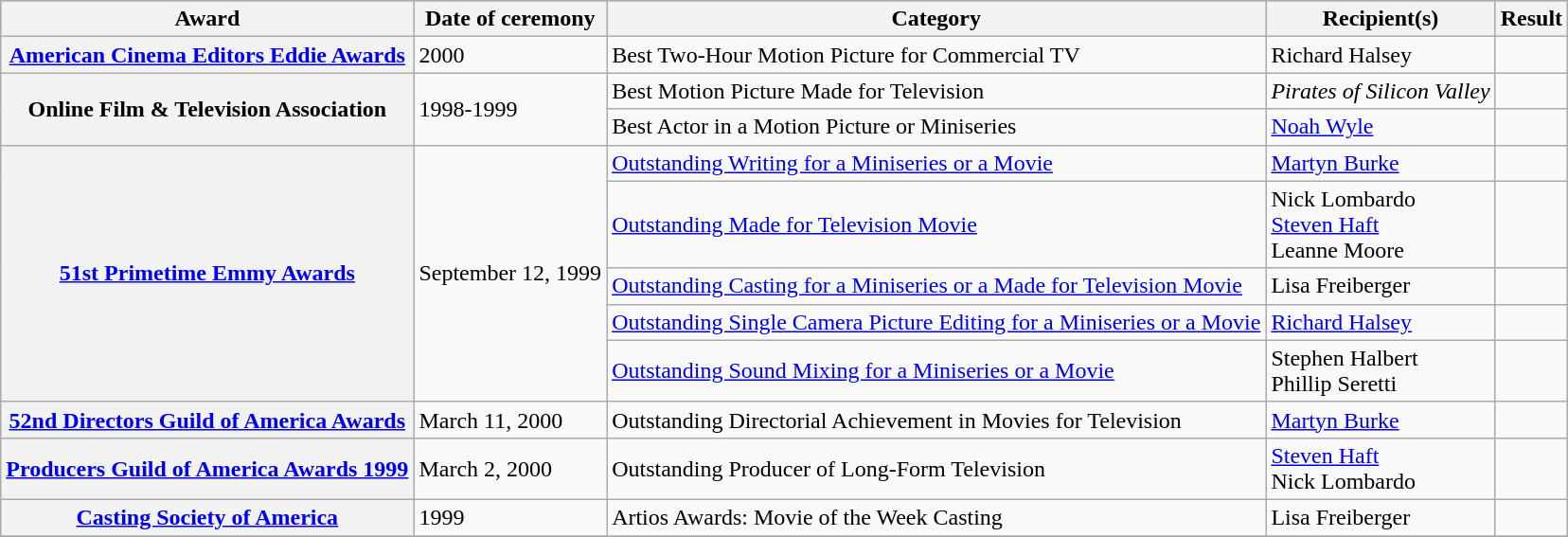<table class="wikitable sortable plainrowheaders">
<tr style="background:#ccc; text-align:center;">
<th>Award</th>
<th>Date of ceremony</th>
<th>Category</th>
<th>Recipient(s)</th>
<th>Result</th>
</tr>
<tr>
<th scope=row><a href='#'>American Cinema Editors Eddie Awards</a></th>
<td>2000</td>
<td>Best Two-Hour Motion Picture for Commercial TV</td>
<td>Richard Halsey</td>
<td></td>
</tr>
<tr>
<th ! scope=row rowspan="2">Online Film & Television Association</th>
<td rowspan="2">1998-1999</td>
<td>Best Motion Picture Made for Television</td>
<td><em>Pirates of Silicon Valley</em></td>
<td></td>
</tr>
<tr>
<td>Best Actor in a Motion Picture or Miniseries</td>
<td><a href='#'>Noah Wyle</a></td>
<td></td>
</tr>
<tr>
<th scope=row rowspan="5"><a href='#'>51st Primetime Emmy Awards</a></th>
<td rowspan="5">September 12, 1999</td>
<td><a href='#'>Outstanding Writing for a Miniseries or a Movie</a></td>
<td><a href='#'>Martyn Burke</a></td>
<td></td>
</tr>
<tr>
<td><a href='#'>Outstanding Made for Television Movie</a></td>
<td>Nick Lombardo<br><a href='#'>Steven Haft</a><br>Leanne Moore</td>
<td></td>
</tr>
<tr>
<td><a href='#'>Outstanding Casting for a Miniseries or a Made for Television Movie</a></td>
<td>Lisa Freiberger</td>
<td></td>
</tr>
<tr>
<td><a href='#'>Outstanding Single Camera Picture Editing for a Miniseries or a Movie</a></td>
<td><a href='#'>Richard Halsey</a></td>
<td></td>
</tr>
<tr>
<td><a href='#'>Outstanding Sound Mixing for a Miniseries or a Movie</a></td>
<td>Stephen Halbert<br>Phillip Seretti</td>
<td></td>
</tr>
<tr>
<th scope=row><a href='#'>52nd Directors Guild of America Awards</a></th>
<td>March 11, 2000</td>
<td>Outstanding Directorial Achievement in Movies for Television</td>
<td><a href='#'>Martyn Burke</a></td>
<td></td>
</tr>
<tr>
<th scope=row><a href='#'>Producers Guild of America Awards 1999</a></th>
<td>March 2, 2000</td>
<td>Outstanding Producer of Long-Form Television</td>
<td><a href='#'>Steven Haft</a> <br>Nick Lombardo</td>
<td></td>
</tr>
<tr>
<th scope=row><a href='#'>Casting Society of America</a></th>
<td>1999</td>
<td>Artios Awards: Movie of the Week Casting</td>
<td>Lisa Freiberger</td>
<td></td>
</tr>
<tr>
</tr>
</table>
